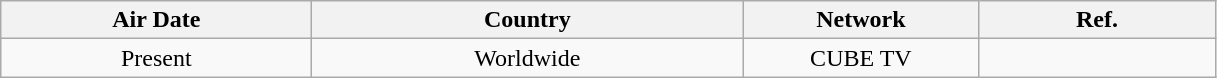<table class="wikitable" style="text-align:center;">
<tr>
<th width=200>Air Date</th>
<th width=280>Country</th>
<th width=150>Network</th>
<th width=150>Ref.</th>
</tr>
<tr>
<td>Present <br></td>
<td>Worldwide</td>
<td>CUBE TV</td>
<td></td>
</tr>
</table>
